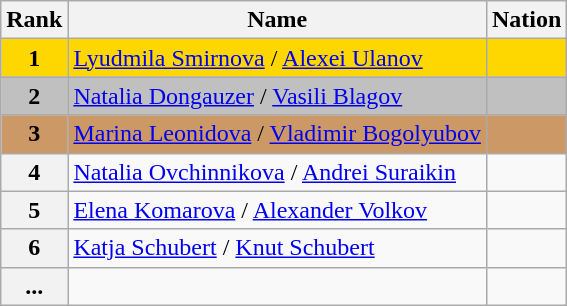<table class="wikitable">
<tr>
<th>Rank</th>
<th>Name</th>
<th>Nation</th>
</tr>
<tr bgcolor="gold">
<td align="center"><strong>1</strong></td>
<td><a href='#'>Lyudmila Smirnova</a> / <a href='#'>Alexei Ulanov</a></td>
<td></td>
</tr>
<tr bgcolor="silver">
<td align="center"><strong>2</strong></td>
<td><a href='#'>Natalia Dongauzer</a> / <a href='#'>Vasili Blagov</a></td>
<td></td>
</tr>
<tr bgcolor="cc9966">
<td align="center"><strong>3</strong></td>
<td><a href='#'>Marina Leonidova</a> / <a href='#'>Vladimir Bogolyubov</a></td>
<td></td>
</tr>
<tr>
<th>4</th>
<td><a href='#'>Natalia Ovchinnikova</a> / <a href='#'>Andrei Suraikin</a></td>
<td></td>
</tr>
<tr>
<th>5</th>
<td><a href='#'>Elena Komarova</a> / <a href='#'>Alexander Volkov</a></td>
<td></td>
</tr>
<tr>
<th>6</th>
<td><a href='#'>Katja Schubert</a> / <a href='#'>Knut Schubert</a></td>
<td></td>
</tr>
<tr>
<th>...</th>
<td></td>
<td></td>
</tr>
</table>
